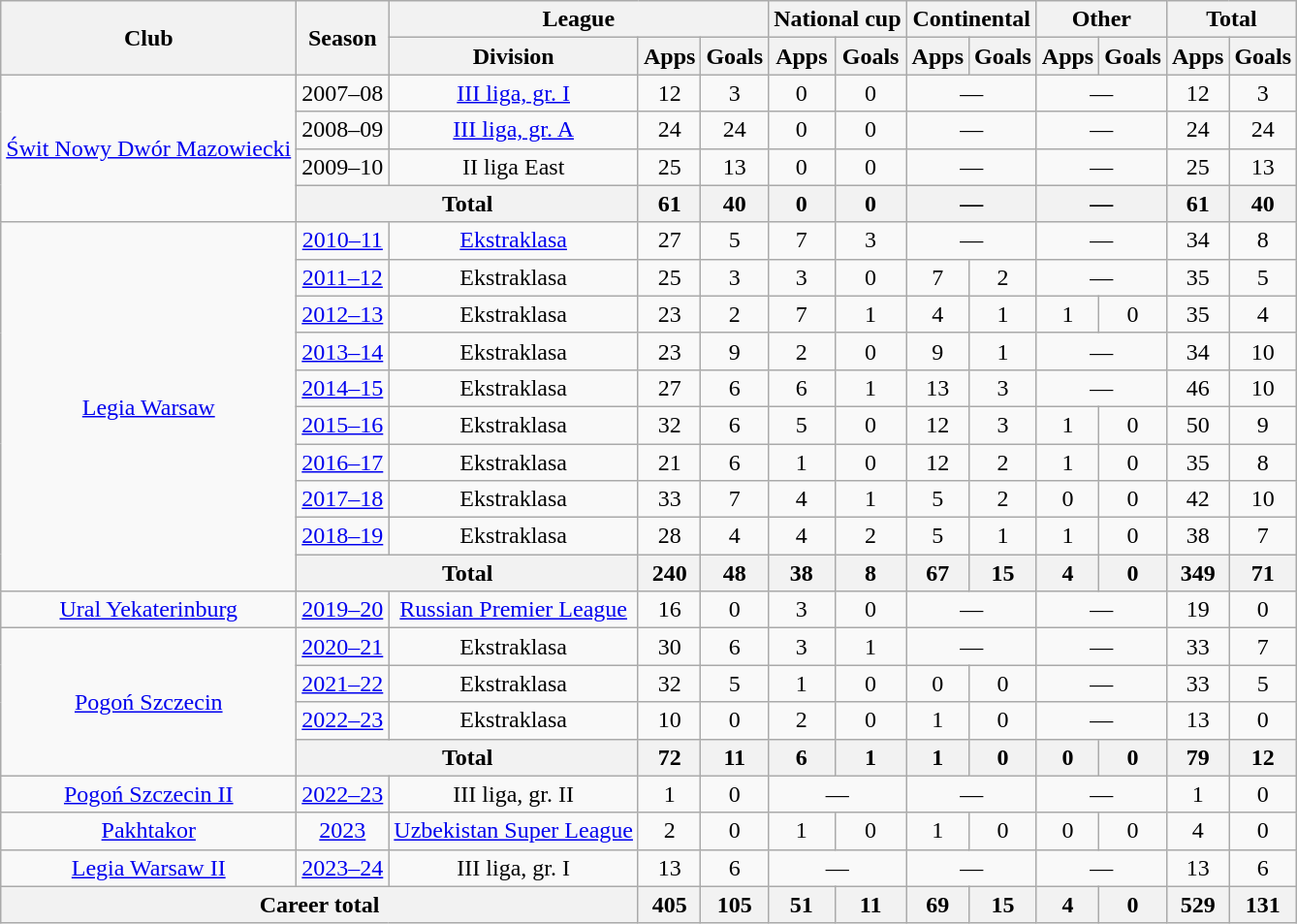<table class="wikitable" style="text-align:center">
<tr>
<th rowspan="2">Club</th>
<th rowspan="2">Season</th>
<th colspan="3">League</th>
<th colspan="2">National cup</th>
<th colspan="2">Continental</th>
<th colspan="2">Other</th>
<th colspan="2">Total</th>
</tr>
<tr>
<th>Division</th>
<th>Apps</th>
<th>Goals</th>
<th>Apps</th>
<th>Goals</th>
<th>Apps</th>
<th>Goals</th>
<th>Apps</th>
<th>Goals</th>
<th>Apps</th>
<th>Goals</th>
</tr>
<tr>
<td rowspan="4"><a href='#'>Świt Nowy Dwór Mazowiecki</a></td>
<td>2007–08</td>
<td><a href='#'>III liga, gr. I</a></td>
<td>12</td>
<td>3</td>
<td>0</td>
<td>0</td>
<td colspan="2">—</td>
<td colspan="2">—</td>
<td>12</td>
<td>3</td>
</tr>
<tr>
<td>2008–09</td>
<td><a href='#'>III liga, gr. A</a></td>
<td>24</td>
<td>24</td>
<td>0</td>
<td>0</td>
<td colspan="2">—</td>
<td colspan="2">—</td>
<td>24</td>
<td>24</td>
</tr>
<tr>
<td>2009–10</td>
<td>II liga East</td>
<td>25</td>
<td>13</td>
<td>0</td>
<td>0</td>
<td colspan="2">—</td>
<td colspan="2">—</td>
<td>25</td>
<td>13</td>
</tr>
<tr>
<th colspan="2">Total</th>
<th>61</th>
<th>40</th>
<th>0</th>
<th>0</th>
<th colspan="2">—</th>
<th colspan="2">—</th>
<th>61</th>
<th>40</th>
</tr>
<tr>
<td rowspan="10"><a href='#'>Legia Warsaw</a></td>
<td><a href='#'>2010–11</a></td>
<td><a href='#'>Ekstraklasa</a></td>
<td>27</td>
<td>5</td>
<td>7</td>
<td>3</td>
<td colspan="2">—</td>
<td colspan="2">—</td>
<td>34</td>
<td>8</td>
</tr>
<tr>
<td><a href='#'>2011–12</a></td>
<td>Ekstraklasa</td>
<td>25</td>
<td>3</td>
<td>3</td>
<td>0</td>
<td>7</td>
<td>2</td>
<td colspan="2">—</td>
<td>35</td>
<td>5</td>
</tr>
<tr>
<td><a href='#'>2012–13</a></td>
<td>Ekstraklasa</td>
<td>23</td>
<td>2</td>
<td>7</td>
<td>1</td>
<td>4</td>
<td>1</td>
<td>1</td>
<td>0</td>
<td>35</td>
<td>4</td>
</tr>
<tr>
<td><a href='#'>2013–14</a></td>
<td>Ekstraklasa</td>
<td>23</td>
<td>9</td>
<td>2</td>
<td>0</td>
<td>9</td>
<td>1</td>
<td colspan="2">—</td>
<td>34</td>
<td>10</td>
</tr>
<tr>
<td><a href='#'>2014–15</a></td>
<td>Ekstraklasa</td>
<td>27</td>
<td>6</td>
<td>6</td>
<td>1</td>
<td>13</td>
<td>3</td>
<td colspan="2">—</td>
<td>46</td>
<td>10</td>
</tr>
<tr>
<td><a href='#'>2015–16</a></td>
<td>Ekstraklasa</td>
<td>32</td>
<td>6</td>
<td>5</td>
<td>0</td>
<td>12</td>
<td>3</td>
<td>1</td>
<td>0</td>
<td>50</td>
<td>9</td>
</tr>
<tr>
<td><a href='#'>2016–17</a></td>
<td>Ekstraklasa</td>
<td>21</td>
<td>6</td>
<td>1</td>
<td>0</td>
<td>12</td>
<td>2</td>
<td>1</td>
<td>0</td>
<td>35</td>
<td>8</td>
</tr>
<tr>
<td><a href='#'>2017–18</a></td>
<td>Ekstraklasa</td>
<td>33</td>
<td>7</td>
<td>4</td>
<td>1</td>
<td>5</td>
<td>2</td>
<td>0</td>
<td>0</td>
<td>42</td>
<td>10</td>
</tr>
<tr>
<td><a href='#'>2018–19</a></td>
<td>Ekstraklasa</td>
<td>28</td>
<td>4</td>
<td>4</td>
<td>2</td>
<td>5</td>
<td>1</td>
<td>1</td>
<td>0</td>
<td>38</td>
<td>7</td>
</tr>
<tr>
<th colspan="2">Total</th>
<th>240</th>
<th>48</th>
<th>38</th>
<th>8</th>
<th>67</th>
<th>15</th>
<th>4</th>
<th>0</th>
<th>349</th>
<th>71</th>
</tr>
<tr>
<td><a href='#'>Ural Yekaterinburg</a></td>
<td><a href='#'>2019–20</a></td>
<td><a href='#'>Russian Premier League</a></td>
<td>16</td>
<td>0</td>
<td>3</td>
<td>0</td>
<td colspan="2">—</td>
<td colspan="2">—</td>
<td>19</td>
<td>0</td>
</tr>
<tr>
<td rowspan="4"><a href='#'>Pogoń Szczecin</a></td>
<td><a href='#'>2020–21</a></td>
<td>Ekstraklasa</td>
<td>30</td>
<td>6</td>
<td>3</td>
<td>1</td>
<td colspan="2">—</td>
<td colspan="2">—</td>
<td>33</td>
<td>7</td>
</tr>
<tr>
<td><a href='#'>2021–22</a></td>
<td>Ekstraklasa</td>
<td>32</td>
<td>5</td>
<td>1</td>
<td>0</td>
<td>0</td>
<td>0</td>
<td colspan="2">—</td>
<td>33</td>
<td>5</td>
</tr>
<tr>
<td><a href='#'>2022–23</a></td>
<td>Ekstraklasa</td>
<td>10</td>
<td>0</td>
<td>2</td>
<td>0</td>
<td>1</td>
<td>0</td>
<td colspan="2">—</td>
<td>13</td>
<td>0</td>
</tr>
<tr>
<th colspan="2">Total</th>
<th>72</th>
<th>11</th>
<th>6</th>
<th>1</th>
<th>1</th>
<th>0</th>
<th>0</th>
<th>0</th>
<th>79</th>
<th>12</th>
</tr>
<tr>
<td><a href='#'>Pogoń Szczecin II</a></td>
<td><a href='#'>2022–23</a></td>
<td>III liga, gr. II</td>
<td>1</td>
<td>0</td>
<td colspan="2">—</td>
<td colspan="2">—</td>
<td colspan="2">—</td>
<td>1</td>
<td>0</td>
</tr>
<tr>
<td><a href='#'>Pakhtakor</a></td>
<td><a href='#'>2023</a></td>
<td><a href='#'>Uzbekistan Super League</a></td>
<td>2</td>
<td>0</td>
<td>1</td>
<td>0</td>
<td>1</td>
<td>0</td>
<td>0</td>
<td>0</td>
<td>4</td>
<td>0</td>
</tr>
<tr>
<td><a href='#'>Legia Warsaw II</a></td>
<td><a href='#'>2023–24</a></td>
<td>III liga, gr. I</td>
<td>13</td>
<td>6</td>
<td colspan="2">—</td>
<td colspan="2">—</td>
<td colspan="2">—</td>
<td>13</td>
<td>6</td>
</tr>
<tr>
<th colspan="3">Career total</th>
<th>405</th>
<th>105</th>
<th>51</th>
<th>11</th>
<th>69</th>
<th>15</th>
<th>4</th>
<th>0</th>
<th>529</th>
<th>131</th>
</tr>
</table>
